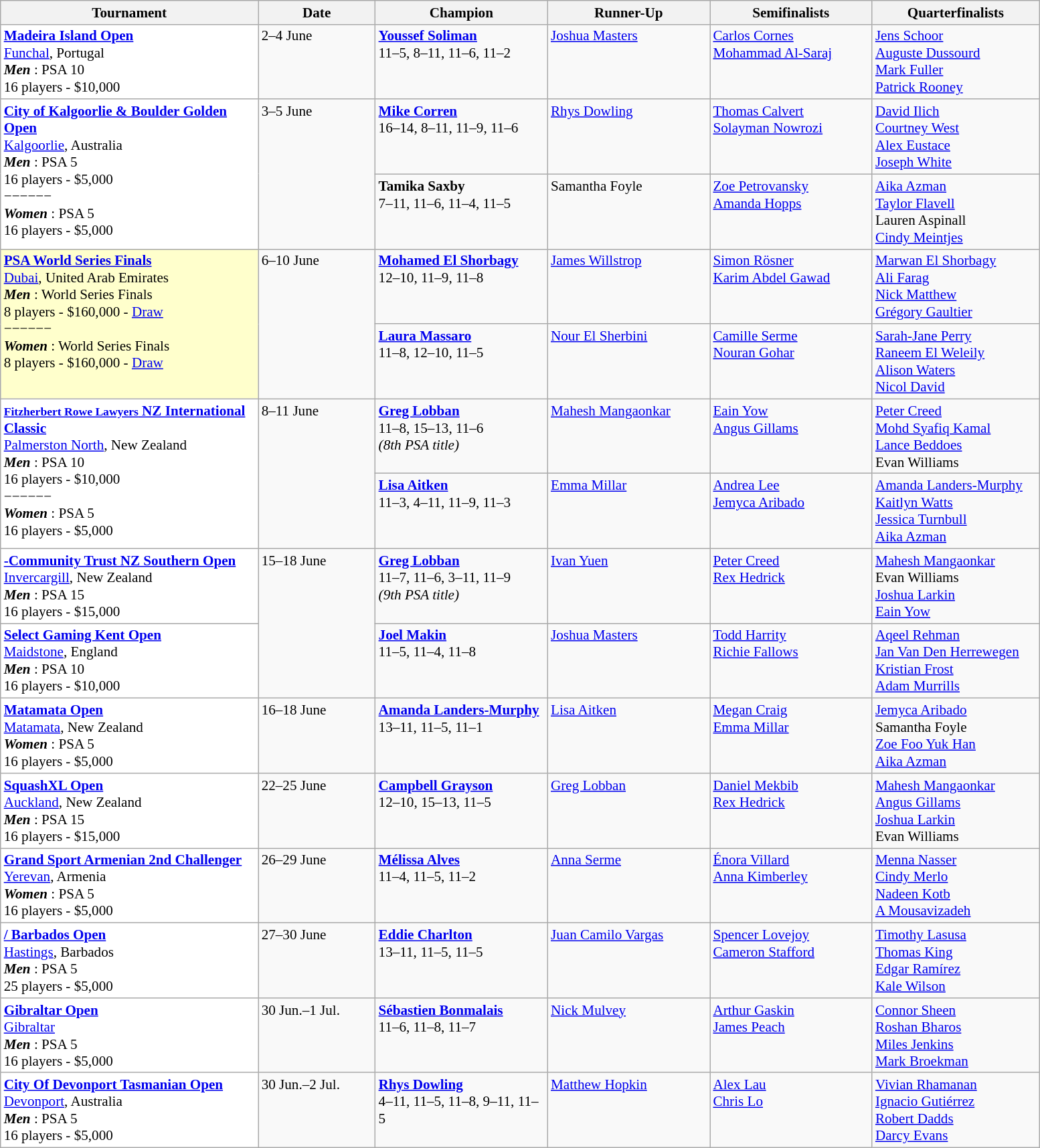<table class="wikitable" style="font-size:88%">
<tr>
<th width=250>Tournament</th>
<th width=110>Date</th>
<th width=165>Champion</th>
<th width=155>Runner-Up</th>
<th width=155>Semifinalists</th>
<th width=160>Quarterfinalists</th>
</tr>
<tr valign=top>
<td style="background:#fff;"><strong><a href='#'>Madeira Island Open</a></strong><br> <a href='#'>Funchal</a>, Portugal<br><strong> <em>Men</em> </strong>: PSA 10<br>16 players - $10,000</td>
<td>2–4 June</td>
<td> <strong><a href='#'>Youssef Soliman</a></strong><br>11–5, 8–11, 11–6, 11–2</td>
<td> <a href='#'>Joshua Masters</a></td>
<td> <a href='#'>Carlos Cornes</a><br> <a href='#'>Mohammad Al-Saraj</a></td>
<td> <a href='#'>Jens Schoor</a><br> <a href='#'>Auguste Dussourd</a><br> <a href='#'>Mark Fuller</a><br> <a href='#'>Patrick Rooney</a></td>
</tr>
<tr valign=top>
<td rowspan=2 style="background:#fff;"><strong><a href='#'>City of Kalgoorlie & Boulder Golden Open</a></strong><br> <a href='#'>Kalgoorlie</a>, Australia<br><strong> <em>Men</em> </strong>: PSA 5<br>16 players - $5,000<br>−−−−−−<br><strong> <em>Women</em> </strong>: PSA 5<br>16 players - $5,000</td>
<td rowspan=2>3–5 June</td>
<td> <strong><a href='#'>Mike Corren</a></strong><br>16–14, 8–11, 11–9, 11–6</td>
<td> <a href='#'>Rhys Dowling</a></td>
<td> <a href='#'>Thomas Calvert</a><br> <a href='#'>Solayman Nowrozi</a></td>
<td> <a href='#'>David Ilich</a><br> <a href='#'>Courtney West</a><br> <a href='#'>Alex Eustace</a><br> <a href='#'>Joseph White</a></td>
</tr>
<tr valign=top>
<td> <strong>Tamika Saxby</strong><br>7–11, 11–6, 11–4, 11–5</td>
<td> Samantha Foyle</td>
<td> <a href='#'>Zoe Petrovansky</a><br> <a href='#'>Amanda Hopps</a></td>
<td> <a href='#'>Aika Azman</a><br> <a href='#'>Taylor Flavell</a><br> Lauren Aspinall<br> <a href='#'>Cindy Meintjes</a></td>
</tr>
<tr valign=top>
<td rowspan=2 style="background:#ffc;"><strong><a href='#'>PSA World Series Finals</a></strong><br> <a href='#'>Dubai</a>, United Arab Emirates<br><strong> <em>Men</em> </strong>: World Series Finals<br>8 players - $160,000 - <a href='#'>Draw</a><br>−−−−−−<br><strong> <em>Women</em> </strong>: World Series Finals<br>8 players - $160,000 - <a href='#'>Draw</a></td>
<td rowspan=2>6–10 June</td>
<td> <strong><a href='#'>Mohamed El Shorbagy</a></strong><br>12–10, 11–9, 11–8</td>
<td> <a href='#'>James Willstrop</a></td>
<td> <a href='#'>Simon Rösner</a><br> <a href='#'>Karim Abdel Gawad</a></td>
<td> <a href='#'>Marwan El Shorbagy</a><br> <a href='#'>Ali Farag</a><br> <a href='#'>Nick Matthew</a><br> <a href='#'>Grégory Gaultier</a></td>
</tr>
<tr valign=top>
<td> <strong><a href='#'>Laura Massaro</a></strong><br>11–8, 12–10, 11–5</td>
<td> <a href='#'>Nour El Sherbini</a></td>
<td> <a href='#'>Camille Serme</a><br> <a href='#'>Nouran Gohar</a></td>
<td> <a href='#'>Sarah-Jane Perry</a><br> <a href='#'>Raneem El Weleily</a><br> <a href='#'>Alison Waters</a><br> <a href='#'>Nicol David</a></td>
</tr>
<tr valign=top>
<td rowspan=2 style="background:#fff;"><strong><a href='#'><small>Fitzherbert Rowe Lawyers</small> NZ International Classic</a></strong><br> <a href='#'>Palmerston North</a>, New Zealand<br><strong> <em>Men</em> </strong>: PSA 10<br>16 players - $10,000<br>−−−−−−<br><strong> <em>Women</em> </strong>: PSA 5<br>16 players - $5,000</td>
<td rowspan=2>8–11 June</td>
<td> <strong><a href='#'>Greg Lobban</a></strong><br>11–8, 15–13, 11–6<br><em>(8th PSA title)</em></td>
<td> <a href='#'>Mahesh Mangaonkar</a></td>
<td> <a href='#'>Eain Yow</a><br> <a href='#'>Angus Gillams</a></td>
<td> <a href='#'>Peter Creed</a><br> <a href='#'>Mohd Syafiq Kamal</a><br> <a href='#'>Lance Beddoes</a><br> Evan Williams</td>
</tr>
<tr valign=top>
<td> <strong><a href='#'>Lisa Aitken</a></strong><br>11–3, 4–11, 11–9, 11–3</td>
<td> <a href='#'>Emma Millar</a></td>
<td> <a href='#'>Andrea Lee</a><br> <a href='#'>Jemyca Aribado</a></td>
<td> <a href='#'>Amanda Landers-Murphy</a><br> <a href='#'>Kaitlyn Watts</a><br> <a href='#'>Jessica Turnbull</a><br> <a href='#'>Aika Azman</a></td>
</tr>
<tr valign=top>
<td style="background:#fff;"><strong><a href='#'>-Community Trust NZ Southern Open</a></strong><br> <a href='#'>Invercargill</a>, New Zealand<br><strong> <em>Men</em> </strong>: PSA 15<br>16 players - $15,000</td>
<td rowspan=2>15–18 June</td>
<td> <strong><a href='#'>Greg Lobban</a></strong><br>11–7, 11–6, 3–11, 11–9<br><em>(9th PSA title)</em></td>
<td> <a href='#'>Ivan Yuen</a></td>
<td> <a href='#'>Peter Creed</a><br> <a href='#'>Rex Hedrick</a></td>
<td> <a href='#'>Mahesh Mangaonkar</a><br> Evan Williams<br> <a href='#'>Joshua Larkin</a><br> <a href='#'>Eain Yow</a></td>
</tr>
<tr valign=top>
<td style="background:#fff;"><strong><a href='#'>Select Gaming Kent Open</a></strong><br> <a href='#'>Maidstone</a>, England<br><strong> <em>Men</em> </strong>: PSA 10<br>16 players - $10,000</td>
<td> <strong><a href='#'>Joel Makin</a></strong><br>11–5, 11–4, 11–8</td>
<td> <a href='#'>Joshua Masters</a></td>
<td> <a href='#'>Todd Harrity</a><br> <a href='#'>Richie Fallows</a></td>
<td> <a href='#'>Aqeel Rehman</a><br> <a href='#'>Jan Van Den Herrewegen</a><br> <a href='#'>Kristian Frost</a><br> <a href='#'>Adam Murrills</a></td>
</tr>
<tr valign=top>
<td style="background:#fff;"><strong><a href='#'>Matamata Open</a></strong><br> <a href='#'>Matamata</a>, New Zealand<br><strong> <em>Women</em> </strong>: PSA 5<br>16 players - $5,000</td>
<td>16–18 June</td>
<td> <strong><a href='#'>Amanda Landers-Murphy</a></strong><br>13–11, 11–5, 11–1</td>
<td> <a href='#'>Lisa Aitken</a></td>
<td> <a href='#'>Megan Craig</a><br> <a href='#'>Emma Millar</a></td>
<td> <a href='#'>Jemyca Aribado</a><br> Samantha Foyle<br> <a href='#'>Zoe Foo Yuk Han</a><br> <a href='#'>Aika Azman</a></td>
</tr>
<tr valign=top>
<td style="background:#fff;"><strong><a href='#'>SquashXL Open</a></strong><br> <a href='#'>Auckland</a>, New Zealand<br><strong> <em>Men</em> </strong>: PSA 15<br>16 players - $15,000</td>
<td>22–25 June</td>
<td> <strong><a href='#'>Campbell Grayson</a></strong><br>12–10, 15–13, 11–5</td>
<td> <a href='#'>Greg Lobban</a></td>
<td> <a href='#'>Daniel Mekbib</a><br> <a href='#'>Rex Hedrick</a></td>
<td> <a href='#'>Mahesh Mangaonkar</a><br> <a href='#'>Angus Gillams</a><br> <a href='#'>Joshua Larkin</a><br> Evan Williams</td>
</tr>
<tr valign=top>
<td style="background:#fff;"><strong><a href='#'>Grand Sport Armenian 2nd Challenger</a></strong><br> <a href='#'>Yerevan</a>, Armenia<br><strong> <em>Women</em> </strong>: PSA 5<br>16 players - $5,000</td>
<td>26–29 June</td>
<td> <strong><a href='#'>Mélissa Alves</a></strong><br>11–4, 11–5, 11–2</td>
<td> <a href='#'>Anna Serme</a></td>
<td> <a href='#'>Énora Villard</a><br> <a href='#'>Anna Kimberley</a></td>
<td> <a href='#'>Menna Nasser</a><br> <a href='#'>Cindy Merlo</a><br> <a href='#'>Nadeen Kotb</a><br> <a href='#'>A Mousavizadeh</a></td>
</tr>
<tr valign=top>
<td style="background:#fff;"><strong><a href='#'>/ Barbados Open</a></strong><br> <a href='#'>Hastings</a>, Barbados<br><strong> <em>Men</em> </strong>: PSA 5<br>25 players - $5,000</td>
<td>27–30 June</td>
<td> <strong><a href='#'>Eddie Charlton</a></strong><br>13–11, 11–5, 11–5</td>
<td> <a href='#'>Juan Camilo Vargas</a></td>
<td> <a href='#'>Spencer Lovejoy</a><br> <a href='#'>Cameron Stafford</a></td>
<td> <a href='#'>Timothy Lasusa</a><br> <a href='#'>Thomas King</a><br> <a href='#'>Edgar Ramírez</a><br> <a href='#'>Kale Wilson</a></td>
</tr>
<tr valign=top>
<td style="background:#fff;"><strong><a href='#'>Gibraltar Open</a></strong><br> <a href='#'>Gibraltar</a><br><strong> <em>Men</em> </strong>: PSA 5<br>16 players - $5,000</td>
<td>30 Jun.–1 Jul.</td>
<td> <strong><a href='#'>Sébastien Bonmalais</a></strong><br>11–6, 11–8, 11–7</td>
<td> <a href='#'>Nick Mulvey</a></td>
<td> <a href='#'>Arthur Gaskin</a><br> <a href='#'>James Peach</a></td>
<td> <a href='#'>Connor Sheen</a><br> <a href='#'>Roshan Bharos</a><br> <a href='#'>Miles Jenkins</a><br> <a href='#'>Mark Broekman</a></td>
</tr>
<tr valign=top>
<td style="background:#fff;"><strong><a href='#'>City Of Devonport Tasmanian Open</a></strong><br> <a href='#'>Devonport</a>, Australia<br><strong> <em>Men</em> </strong>: PSA 5<br>16 players - $5,000</td>
<td>30 Jun.–2 Jul.</td>
<td> <strong><a href='#'>Rhys Dowling</a></strong><br>4–11, 11–5, 11–8, 9–11, 11–5</td>
<td> <a href='#'>Matthew Hopkin</a></td>
<td> <a href='#'>Alex Lau</a><br> <a href='#'>Chris Lo</a></td>
<td> <a href='#'>Vivian Rhamanan</a><br> <a href='#'>Ignacio Gutiérrez</a><br> <a href='#'>Robert Dadds</a><br> <a href='#'>Darcy Evans</a></td>
</tr>
</table>
